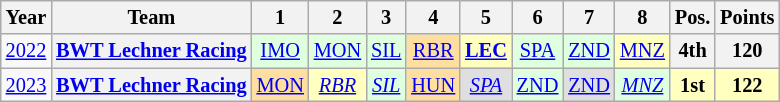<table class="wikitable" border="1" style="text-align:center; font-size:85%;">
<tr>
<th>Year</th>
<th>Team</th>
<th>1</th>
<th>2</th>
<th>3</th>
<th>4</th>
<th>5</th>
<th>6</th>
<th>7</th>
<th>8</th>
<th>Pos.</th>
<th>Points</th>
</tr>
<tr>
<td><a href='#'>2022</a></td>
<th nowrap><a href='#'>BWT Lechner Racing</a></th>
<td style="background:#DFFFDF;"><a href='#'>IMO</a><br></td>
<td style="background:#DFFFDF;"><a href='#'>MON</a><br></td>
<td style="background:#DFFFDF;"><a href='#'>SIL</a><br></td>
<td style="background:#FFDF9F;"><a href='#'>RBR</a><br></td>
<td style="background:#FFFFBF;"><strong><a href='#'>LEC</a></strong><br></td>
<td style="background:#DFFFDF;"><a href='#'>SPA</a><br></td>
<td style="background:#DFFFDF;"><a href='#'>ZND</a><br></td>
<td style="background:#FFFFBF;"><a href='#'>MNZ</a><br></td>
<th>4th</th>
<th>120</th>
</tr>
<tr>
<td><a href='#'>2023</a></td>
<th nowrap><a href='#'>BWT Lechner Racing</a></th>
<td style="background:#FFDF9F;"><a href='#'>MON</a><br></td>
<td style="background:#FFFFBF;"><em><a href='#'>RBR</a></em><br></td>
<td style="background:#DFFFDF;"><em><a href='#'>SIL</a></em><br></td>
<td style="background:#FFDF9F;"><a href='#'>HUN</a><br></td>
<td style="background:#DFDFDF;"><em><a href='#'>SPA</a></em><br></td>
<td style="background:#DFFFDF;"><a href='#'>ZND</a><br></td>
<td style="background:#DFDFDF;"><a href='#'>ZND</a><br></td>
<td style="background:#DFFFDF;"><em><a href='#'>MNZ</a></em><br></td>
<th style="background:#FFFFBF;">1st</th>
<th style="background:#FFFFBF;">122</th>
</tr>
</table>
